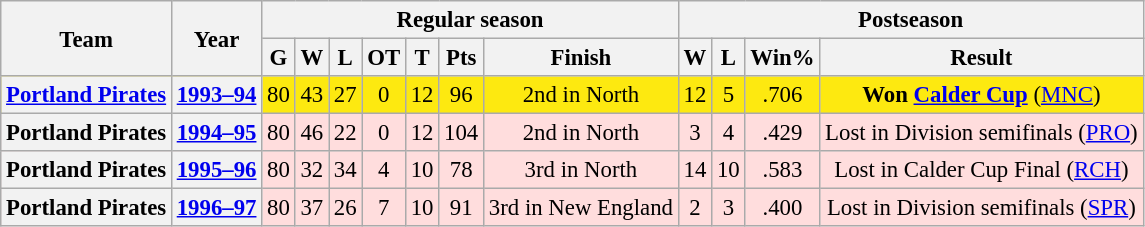<table class="wikitable" style="font-size: 95%; text-align:center;">
<tr>
<th rowspan="2">Team</th>
<th rowspan="2">Year</th>
<th colspan="7">Regular season</th>
<th colspan="5">Postseason</th>
</tr>
<tr>
<th>G</th>
<th>W</th>
<th>L</th>
<th>OT</th>
<th>T</th>
<th>Pts</th>
<th>Finish</th>
<th>W</th>
<th>L</th>
<th>Win%</th>
<th>Result</th>
</tr>
<tr style="background:#FDE910;">
<th><a href='#'>Portland Pirates</a></th>
<th><a href='#'>1993–94</a></th>
<td>80</td>
<td>43</td>
<td>27</td>
<td>0</td>
<td>12</td>
<td>96</td>
<td>2nd in North</td>
<td>12</td>
<td>5</td>
<td>.706</td>
<td><strong>Won <a href='#'>Calder Cup</a></strong> (<a href='#'>MNC</a>)</td>
</tr>
<tr style="background:#fdd;">
<th>Portland Pirates</th>
<th><a href='#'>1994–95</a></th>
<td>80</td>
<td>46</td>
<td>22</td>
<td>0</td>
<td>12</td>
<td>104</td>
<td>2nd in North</td>
<td>3</td>
<td>4</td>
<td>.429</td>
<td>Lost in Division semifinals (<a href='#'>PRO</a>)</td>
</tr>
<tr style="background:#fdd;">
<th>Portland Pirates</th>
<th><a href='#'>1995–96</a></th>
<td>80</td>
<td>32</td>
<td>34</td>
<td>4</td>
<td>10</td>
<td>78</td>
<td>3rd in North</td>
<td>14</td>
<td>10</td>
<td>.583</td>
<td>Lost in Calder Cup Final (<a href='#'>RCH</a>)</td>
</tr>
<tr style="background:#fdd;">
<th>Portland Pirates</th>
<th><a href='#'>1996–97</a></th>
<td>80</td>
<td>37</td>
<td>26</td>
<td>7</td>
<td>10</td>
<td>91</td>
<td>3rd in New England</td>
<td>2</td>
<td>3</td>
<td>.400</td>
<td>Lost in Division semifinals (<a href='#'>SPR</a>)</td>
</tr>
</table>
